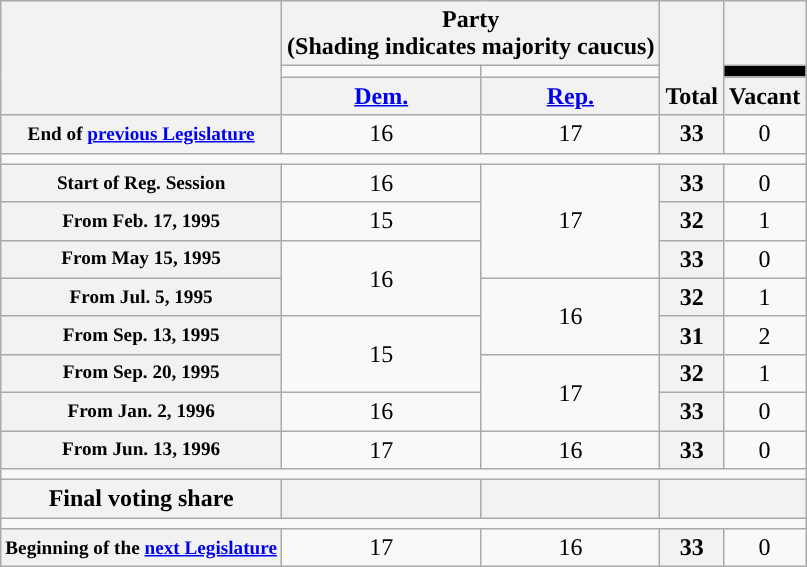<table class=wikitable style="text-align:center">
<tr style="vertical-align:bottom;">
<th rowspan=3></th>
<th colspan=2>Party <div>(Shading indicates majority caucus)</div></th>
<th rowspan=3>Total</th>
<th></th>
</tr>
<tr style="height:5px">
<td style="background-color:"></td>
<td style="background-color:"></td>
<td style="background:black;"></td>
</tr>
<tr>
<th><a href='#'>Dem.</a></th>
<th><a href='#'>Rep.</a></th>
<th>Vacant</th>
</tr>
<tr>
<th style="font-size:80%;">End of <a href='#'>previous Legislature</a></th>
<td>16</td>
<td>17</td>
<th>33</th>
<td>0</td>
</tr>
<tr>
<td colspan=5></td>
</tr>
<tr>
<th style="font-size:80%;">Start of Reg. Session</th>
<td>16</td>
<td rowspan="3" >17</td>
<th>33</th>
<td>0</td>
</tr>
<tr>
<th style="font-size:80%;">From Feb. 17, 1995</th>
<td>15</td>
<th>32</th>
<td>1</td>
</tr>
<tr>
<th style="font-size:80%;">From May 15, 1995</th>
<td rowspan="2">16</td>
<th>33</th>
<td>0</td>
</tr>
<tr>
<th style="font-size:80%;">From Jul. 5, 1995</th>
<td rowspan="2" >16</td>
<th>32</th>
<td>1</td>
</tr>
<tr>
<th style="font-size:80%;">From Sep. 13, 1995</th>
<td rowspan="2">15</td>
<th>31</th>
<td>2</td>
</tr>
<tr>
<th style="font-size:80%;">From Sep. 20, 1995</th>
<td rowspan="2" >17</td>
<th>32</th>
<td>1</td>
</tr>
<tr>
<th style="font-size:80%;">From Jan. 2, 1996</th>
<td>16</td>
<th>33</th>
<td>0</td>
</tr>
<tr>
<th style="font-size:80%;">From Jun. 13, 1996</th>
<td>17</td>
<td>16</td>
<th>33</th>
<td>0</td>
</tr>
<tr>
<td colspan=5></td>
</tr>
<tr>
<th>Final voting share</th>
<th></th>
<th></th>
<th colspan=2></th>
</tr>
<tr>
<td colspan=5></td>
</tr>
<tr>
<th style="font-size:80%;">Beginning of the <a href='#'>next Legislature</a></th>
<td>17</td>
<td>16</td>
<th>33</th>
<td>0</td>
</tr>
</table>
